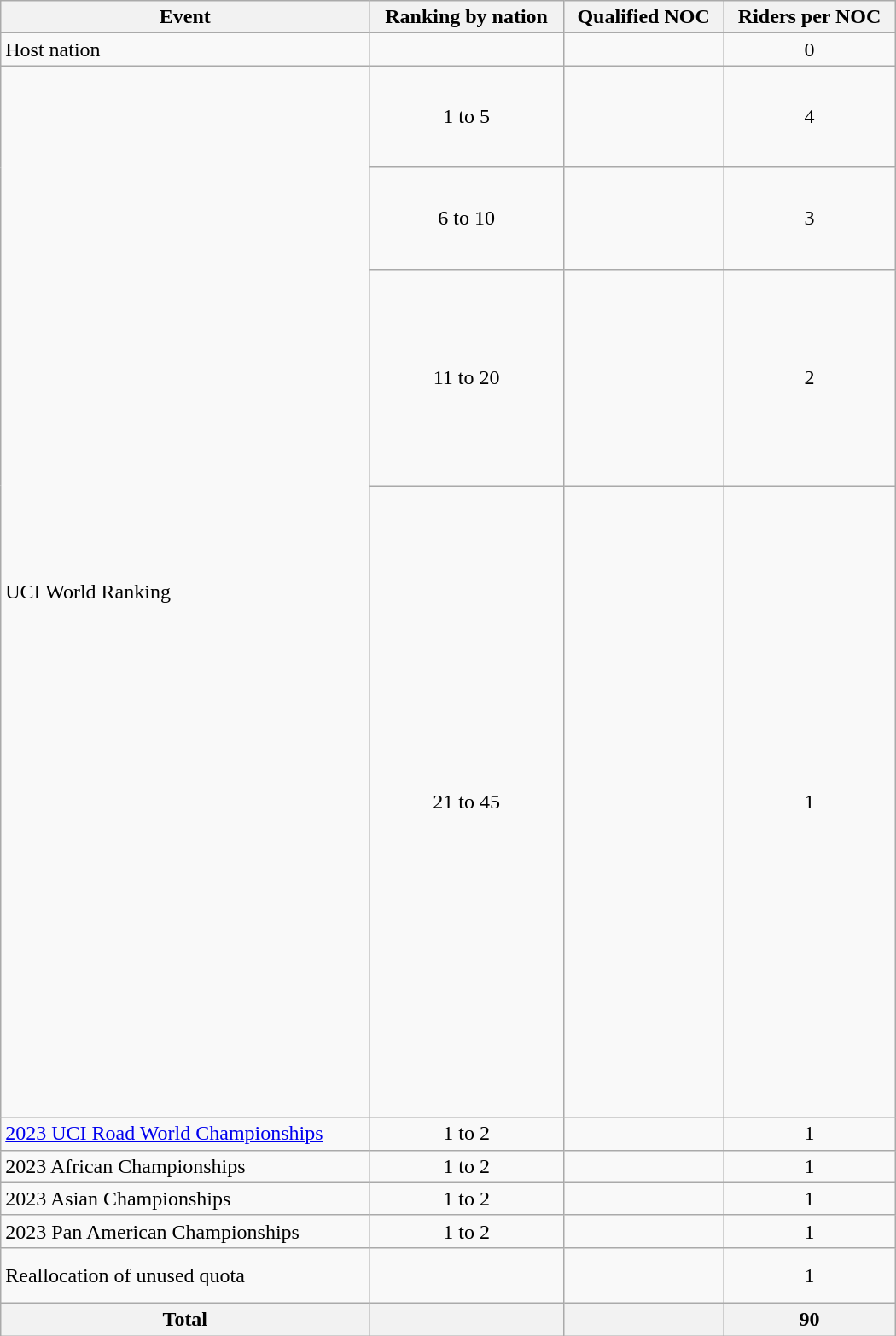<table class="wikitable"  style="width:700px; text-align:center;">
<tr>
<th>Event</th>
<th>Ranking by nation</th>
<th>Qualified NOC</th>
<th>Riders per NOC</th>
</tr>
<tr>
<td align=left>Host nation</td>
<td></td>
<td></td>
<td>0</td>
</tr>
<tr>
<td rowspan=4 align=left>UCI World Ranking</td>
<td>1 to 5</td>
<td align="left"><br><br><br><br></td>
<td>4</td>
</tr>
<tr>
<td>6 to 10</td>
<td align="left"><br><br><br><br></td>
<td>3</td>
</tr>
<tr>
<td>11 to 20</td>
<td align="left"><br><br><br><br><br><br><br><br><br></td>
<td>2</td>
</tr>
<tr>
<td>21 to 45</td>
<td align="left"><br><br><br><br><br><br><br><br><br><br><br><br><br><br><br><br><br><br><br><br><br><br><br><br><br>
<br><br></td>
<td>1</td>
</tr>
<tr>
<td align=left><a href='#'>2023 UCI Road World Championships</a></td>
<td>1 to 2</td>
<td align="left"></td>
<td>1</td>
</tr>
<tr>
<td align=left>2023 African Championships</td>
<td>1 to 2</td>
<td align="left"><br></td>
<td>1</td>
</tr>
<tr>
<td align=left>2023 Asian Championships</td>
<td>1 to 2</td>
<td align="left"><br></td>
<td>1</td>
</tr>
<tr>
<td align=left>2023 Pan American Championships</td>
<td>1 to 2</td>
<td align="left"><br></td>
<td>1</td>
</tr>
<tr>
<td align=left>Reallocation of unused quota</td>
<td></td>
<td align="left"><br><br></td>
<td>1</td>
</tr>
<tr>
<th>Total</th>
<th></th>
<th></th>
<th>90</th>
</tr>
</table>
